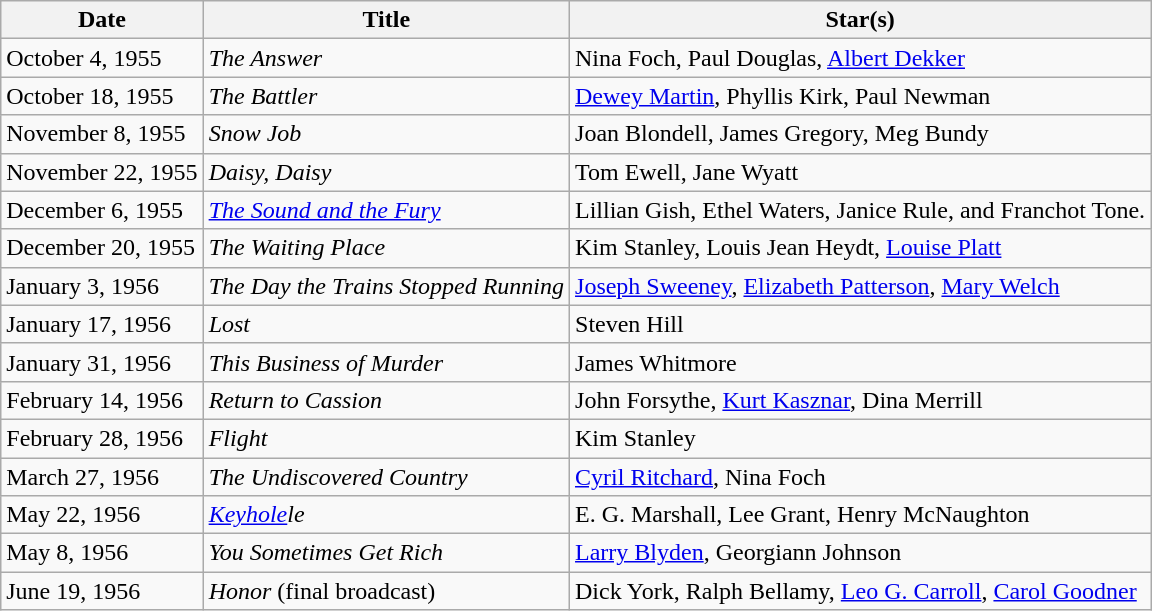<table class="wikitable">
<tr>
<th>Date</th>
<th>Title</th>
<th>Star(s)</th>
</tr>
<tr>
<td>October 4, 1955</td>
<td><em>The Answer</em></td>
<td>Nina Foch, Paul Douglas, <a href='#'>Albert Dekker</a></td>
</tr>
<tr>
<td>October 18, 1955</td>
<td><em>The Battler</em></td>
<td><a href='#'>Dewey Martin</a>, Phyllis Kirk, Paul Newman</td>
</tr>
<tr>
<td>November 8, 1955</td>
<td><em>Snow Job</em></td>
<td>Joan Blondell, James Gregory, Meg Bundy</td>
</tr>
<tr>
<td>November 22, 1955</td>
<td><em>Daisy, Daisy</em></td>
<td>Tom Ewell, Jane Wyatt</td>
</tr>
<tr>
<td>December 6, 1955</td>
<td><em><a href='#'>The Sound and the Fury</a></em></td>
<td>Lillian Gish, Ethel Waters, Janice Rule, and Franchot Tone.</td>
</tr>
<tr>
<td>December 20, 1955</td>
<td><em>The Waiting Place</em></td>
<td>Kim Stanley, Louis Jean Heydt, <a href='#'>Louise Platt</a></td>
</tr>
<tr>
<td>January 3, 1956</td>
<td><em>The Day the Trains Stopped Running</em></td>
<td><a href='#'>Joseph Sweeney</a>, <a href='#'>Elizabeth Patterson</a>, <a href='#'>Mary Welch</a></td>
</tr>
<tr>
<td>January 17, 1956</td>
<td><em>Lost</em></td>
<td>Steven Hill</td>
</tr>
<tr>
<td>January 31, 1956</td>
<td><em>This Business of Murder</em></td>
<td>James Whitmore</td>
</tr>
<tr>
<td>February 14, 1956</td>
<td><em>Return to Cassion</em></td>
<td>John Forsythe, <a href='#'>Kurt Kasznar</a>, Dina Merrill</td>
</tr>
<tr>
<td>February 28, 1956</td>
<td><em>Flight</em></td>
<td>Kim Stanley</td>
</tr>
<tr>
<td>March 27, 1956</td>
<td><em>The Undiscovered Country</em></td>
<td><a href='#'>Cyril Ritchard</a>, Nina Foch</td>
</tr>
<tr>
<td>May 22, 1956</td>
<td><em><a href='#'>Keyhole</a>le</em></td>
<td>E. G. Marshall, Lee Grant, Henry McNaughton</td>
</tr>
<tr>
<td>May 8, 1956</td>
<td><em>You Sometimes Get Rich</em></td>
<td><a href='#'>Larry Blyden</a>, Georgiann Johnson</td>
</tr>
<tr>
<td>June 19, 1956</td>
<td><em>Honor</em> (final broadcast)</td>
<td>Dick York, Ralph Bellamy, <a href='#'>Leo G. Carroll</a>, <a href='#'>Carol Goodner</a></td>
</tr>
</table>
